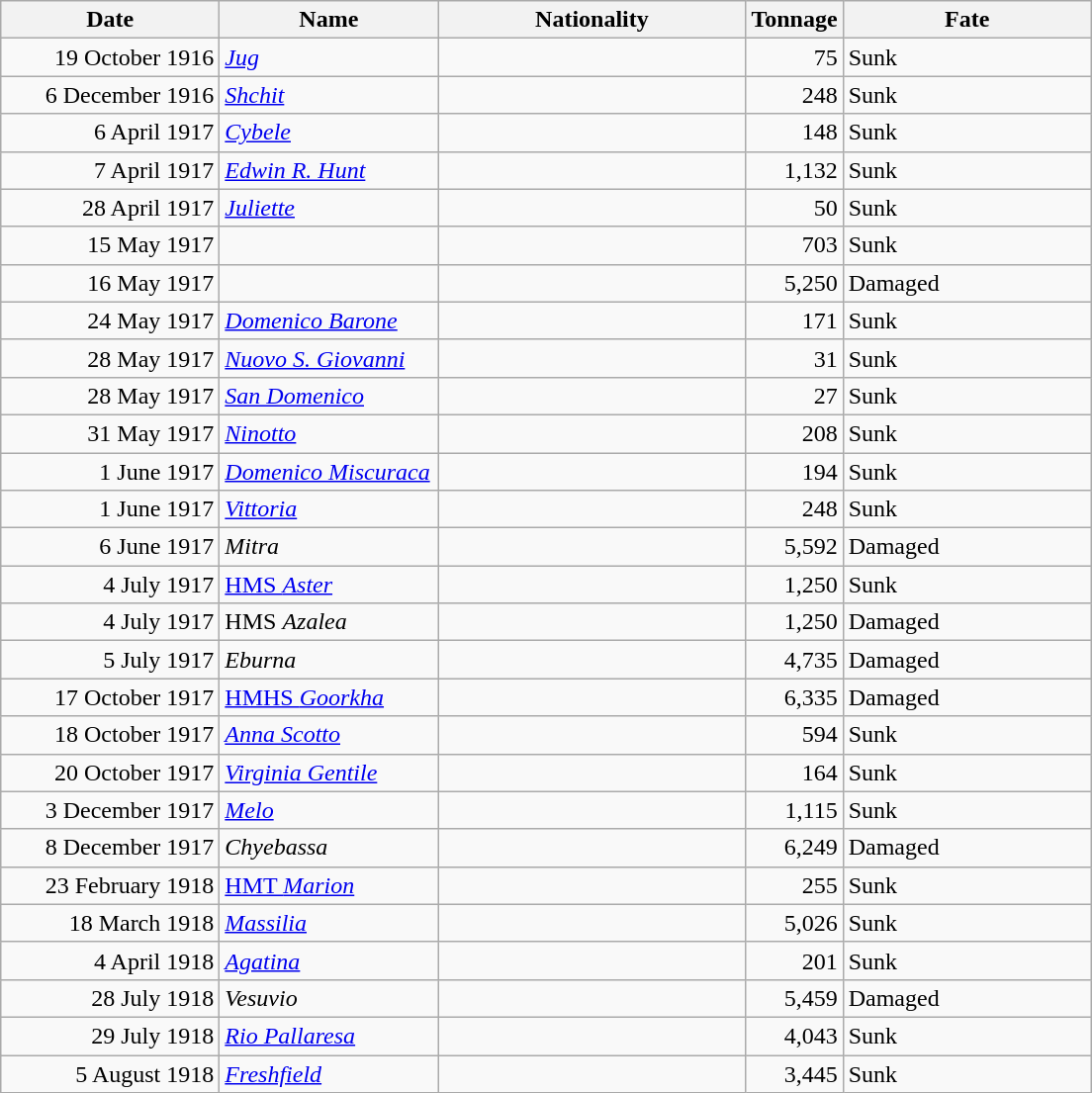<table class="wikitable sortable">
<tr>
<th width="140px">Date</th>
<th width="140px">Name</th>
<th width="200px">Nationality</th>
<th width="25px">Tonnage</th>
<th width="160px">Fate</th>
</tr>
<tr>
<td align="right">19 October 1916</td>
<td align="left"><a href='#'><em>Jug</em></a></td>
<td align="left"></td>
<td align="right">75</td>
<td align="left">Sunk</td>
</tr>
<tr>
<td align="right">6 December 1916</td>
<td align="left"><a href='#'><em>Shchit</em></a></td>
<td align="left"></td>
<td align="right">248</td>
<td align="left">Sunk</td>
</tr>
<tr>
<td align="right">6 April 1917</td>
<td align="left"><a href='#'><em>Cybele</em></a></td>
<td align="left"></td>
<td align="right">148</td>
<td align="left">Sunk</td>
</tr>
<tr>
<td align="right">7 April 1917</td>
<td align="left"><a href='#'><em>Edwin R. Hunt</em></a></td>
<td align="left"></td>
<td align="right">1,132</td>
<td align="left">Sunk</td>
</tr>
<tr>
<td align="right">28 April 1917</td>
<td align="left"><a href='#'><em>Juliette</em></a></td>
<td align="left"></td>
<td align="right">50</td>
<td align="left">Sunk</td>
</tr>
<tr>
<td align="right">15 May 1917</td>
<td align="left"></td>
<td align="left"></td>
<td align="right">703</td>
<td align="left">Sunk</td>
</tr>
<tr>
<td align="right">16 May 1917</td>
<td align="left"></td>
<td align="left"></td>
<td align="right">5,250</td>
<td align="left">Damaged</td>
</tr>
<tr>
<td align="right">24 May 1917</td>
<td align="left"><a href='#'><em>Domenico Barone</em></a></td>
<td align="left"></td>
<td align="right">171</td>
<td align="left">Sunk</td>
</tr>
<tr>
<td align="right">28 May 1917</td>
<td align="left"><a href='#'><em>Nuovo S. Giovanni</em></a></td>
<td align="left"></td>
<td align="right">31</td>
<td align="left">Sunk</td>
</tr>
<tr>
<td align="right">28 May 1917</td>
<td align="left"><a href='#'><em>San Domenico</em></a></td>
<td align="left"></td>
<td align="right">27</td>
<td align="left">Sunk</td>
</tr>
<tr>
<td align="right">31 May 1917</td>
<td align="left"><a href='#'><em>Ninotto</em></a></td>
<td align="left"></td>
<td align="right">208</td>
<td align="left">Sunk</td>
</tr>
<tr>
<td align="right">1 June 1917</td>
<td align="left"><a href='#'><em>Domenico Miscuraca</em></a></td>
<td align="left"></td>
<td align="right">194</td>
<td align="left">Sunk</td>
</tr>
<tr>
<td align="right">1 June 1917</td>
<td align="left"><a href='#'><em>Vittoria</em></a></td>
<td align="left"></td>
<td align="right">248</td>
<td align="left">Sunk</td>
</tr>
<tr>
<td align="right">6 June 1917</td>
<td align="left"><em>Mitra</em></td>
<td align="left"></td>
<td align="right">5,592</td>
<td align="left">Damaged</td>
</tr>
<tr>
<td align="right">4 July 1917</td>
<td align="left"><a href='#'>HMS <em>Aster</em></a></td>
<td align="left"></td>
<td align="right">1,250</td>
<td align="left">Sunk</td>
</tr>
<tr>
<td align="right">4 July 1917</td>
<td align="left">HMS <em>Azalea</em></td>
<td align="left"></td>
<td align="right">1,250</td>
<td align="left">Damaged</td>
</tr>
<tr>
<td align="right">5 July 1917</td>
<td align="left"><em>Eburna</em></td>
<td align="left"></td>
<td align="right">4,735</td>
<td align="left">Damaged</td>
</tr>
<tr>
<td align="right">17 October 1917</td>
<td align="left"><a href='#'>HMHS <em>Goorkha</em></a></td>
<td align="left"></td>
<td align="right">6,335</td>
<td align="left">Damaged</td>
</tr>
<tr>
<td align="right">18 October 1917</td>
<td align="left"><a href='#'><em>Anna Scotto</em></a></td>
<td align="left"></td>
<td align="right">594</td>
<td align="left">Sunk</td>
</tr>
<tr>
<td align="right">20 October 1917</td>
<td align="left"><a href='#'><em>Virginia Gentile</em></a></td>
<td align="left"></td>
<td align="right">164</td>
<td align="left">Sunk</td>
</tr>
<tr>
<td align="right">3 December 1917</td>
<td align="left"><a href='#'><em>Melo</em></a></td>
<td align="left"></td>
<td align="right">1,115</td>
<td align="left">Sunk</td>
</tr>
<tr>
<td align="right">8 December 1917</td>
<td align="left"><em>Chyebassa</em></td>
<td align="left"></td>
<td align="right">6,249</td>
<td align="left">Damaged</td>
</tr>
<tr>
<td align="right">23 February 1918</td>
<td align="left"><a href='#'>HMT <em>Marion</em></a></td>
<td align="left"></td>
<td align="right">255</td>
<td align="left">Sunk</td>
</tr>
<tr>
<td align="right">18 March 1918</td>
<td align="left"><a href='#'><em>Massilia</em></a></td>
<td align="left"></td>
<td align="right">5,026</td>
<td align="left">Sunk</td>
</tr>
<tr>
<td align="right">4 April 1918</td>
<td align="left"><a href='#'><em>Agatina</em></a></td>
<td align="left"></td>
<td align="right">201</td>
<td align="left">Sunk</td>
</tr>
<tr>
<td align="right">28 July 1918</td>
<td align="left"><em>Vesuvio</em></td>
<td align="left"></td>
<td align="right">5,459</td>
<td align="left">Damaged</td>
</tr>
<tr>
<td align="right">29 July 1918</td>
<td align="left"><a href='#'><em>Rio Pallaresa</em></a></td>
<td align="left"></td>
<td align="right">4,043</td>
<td align="left">Sunk</td>
</tr>
<tr>
<td align="right">5 August 1918</td>
<td align="left"><a href='#'><em>Freshfield</em></a></td>
<td align="left"></td>
<td align="right">3,445</td>
<td align="left">Sunk</td>
</tr>
</table>
